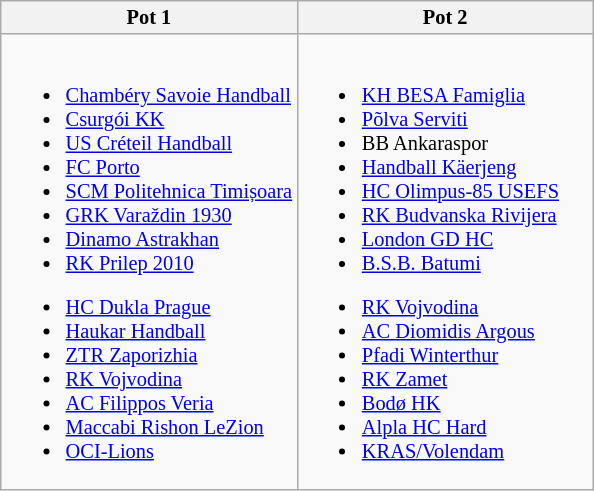<table class="wikitable" style="font-size:85%; white-space:nowrap;">
<tr>
<th width=50%>Pot 1</th>
<th width=50%>Pot 2</th>
</tr>
<tr>
<td><br>
<ul><li> <a href='#'>Chambéry Savoie Handball</a></li><li> <a href='#'>Csurgói KK</a></li><li> <a href='#'>US Créteil Handball</a></li><li> <a href='#'>FC Porto</a></li><li> <a href='#'>SCM Politehnica Timișoara</a></li><li> <a href='#'>GRK Varaždin 1930</a></li><li> <a href='#'>Dinamo Astrakhan</a></li><li> <a href='#'>RK Prilep 2010</a></li></ul><ul><li> <a href='#'>HC Dukla Prague</a></li><li> <a href='#'>Haukar Handball</a></li><li> <a href='#'>ZTR Zaporizhia</a></li><li> <a href='#'>RK Vojvodina</a></li><li> <a href='#'>AC Filippos Veria</a></li><li> <a href='#'>Maccabi Rishon LeZion</a></li><li> <a href='#'>OCI-Lions</a></li></ul></td>
<td><br>
<ul><li> <a href='#'>KH BESA Famiglia</a></li><li> <a href='#'>Põlva Serviti</a></li><li> BB Ankaraspor</li><li> <a href='#'>Handball Käerjeng</a></li><li> <a href='#'>HC Olimpus-85 USEFS</a></li><li> <a href='#'>RK Budvanska Rivijera</a></li><li> <a href='#'>London GD HC</a></li><li> <a href='#'>B.S.B. Batumi</a></li></ul><ul><li> <a href='#'>RK Vojvodina</a></li><li> <a href='#'>AC Diomidis Argous</a></li><li> <a href='#'>Pfadi Winterthur</a></li><li> <a href='#'>RK Zamet</a></li><li> <a href='#'>Bodø HK</a></li><li> <a href='#'>Alpla HC Hard</a></li><li> <a href='#'>KRAS/Volendam</a></li></ul></td>
</tr>
</table>
